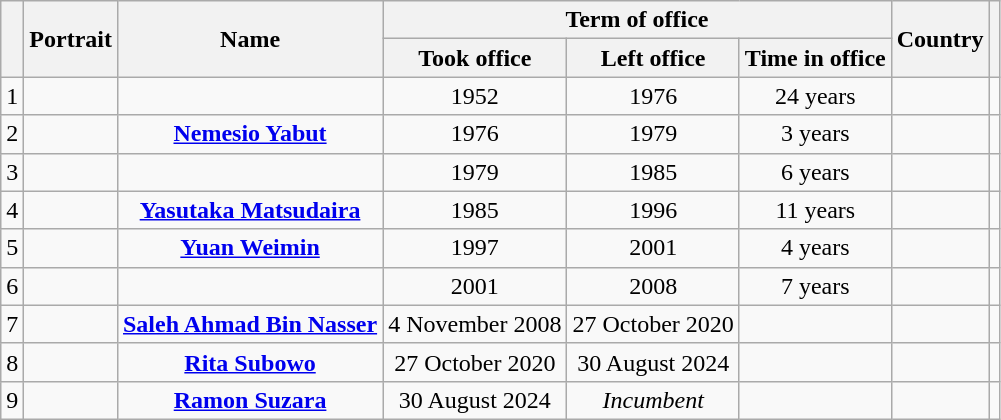<table class="wikitable" style="text-align:center">
<tr>
<th rowspan=2></th>
<th rowspan=2>Portrait</th>
<th rowspan=2>Name<br></th>
<th colspan=3>Term of office</th>
<th rowspan="2">Country</th>
<th rowspan="2"></th>
</tr>
<tr>
<th>Took office</th>
<th>Left office</th>
<th>Time in office</th>
</tr>
<tr>
<td>1</td>
<td></td>
<td><strong></strong><br></td>
<td>1952</td>
<td>1976</td>
<td>24 years</td>
<td></td>
<td></td>
</tr>
<tr>
<td>2</td>
<td></td>
<td><strong><a href='#'>Nemesio Yabut</a></strong><br></td>
<td>1976</td>
<td>1979</td>
<td>3 years</td>
<td></td>
<td></td>
</tr>
<tr>
<td>3</td>
<td></td>
<td><strong></strong><br></td>
<td>1979</td>
<td>1985</td>
<td>6 years</td>
<td></td>
<td></td>
</tr>
<tr>
<td>4</td>
<td></td>
<td><strong><a href='#'>Yasutaka Matsudaira</a></strong><br></td>
<td>1985</td>
<td>1996</td>
<td>11 years</td>
<td></td>
<td></td>
</tr>
<tr>
<td>5</td>
<td></td>
<td><strong><a href='#'>Yuan Weimin</a></strong><br></td>
<td>1997</td>
<td>2001</td>
<td>4 years</td>
<td></td>
<td></td>
</tr>
<tr>
<td>6</td>
<td></td>
<td><strong></strong><br></td>
<td>2001</td>
<td>2008</td>
<td>7 years</td>
<td></td>
<td></td>
</tr>
<tr>
<td>7</td>
<td></td>
<td><strong><a href='#'>Saleh Ahmad Bin Nasser</a></strong><br></td>
<td>4 November 2008</td>
<td>27 October 2020</td>
<td></td>
<td></td>
<td></td>
</tr>
<tr>
<td>8</td>
<td></td>
<td><strong><a href='#'>Rita Subowo</a></strong><br></td>
<td>27 October 2020</td>
<td>30 August 2024</td>
<td></td>
<td></td>
<td></td>
</tr>
<tr>
<td>9</td>
<td></td>
<td><strong><a href='#'>Ramon Suzara</a></strong></td>
<td>30 August 2024</td>
<td><em>Incumbent</em></td>
<td></td>
<td></td>
<td></td>
</tr>
</table>
